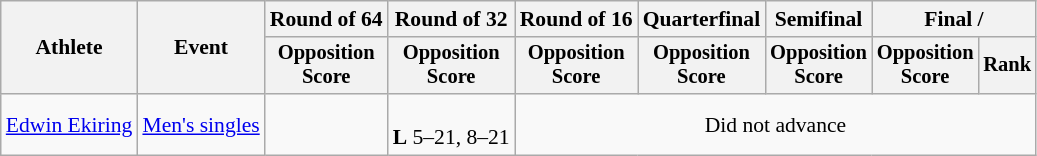<table class=wikitable style="font-size:90%">
<tr>
<th rowspan="2">Athlete</th>
<th rowspan="2">Event</th>
<th>Round of 64</th>
<th>Round of 32</th>
<th>Round of 16</th>
<th>Quarterfinal</th>
<th>Semifinal</th>
<th colspan=2>Final / </th>
</tr>
<tr style="font-size:95%">
<th>Opposition<br>Score</th>
<th>Opposition<br>Score</th>
<th>Opposition<br>Score</th>
<th>Opposition<br>Score</th>
<th>Opposition<br>Score</th>
<th>Opposition<br>Score</th>
<th>Rank</th>
</tr>
<tr align=center>
<td align=left><a href='#'>Edwin Ekiring</a></td>
<td align=left><a href='#'>Men's singles</a></td>
<td></td>
<td align=center><br><strong>L</strong> 5–21, 8–21</td>
<td colspan=6>Did not advance</td>
</tr>
</table>
